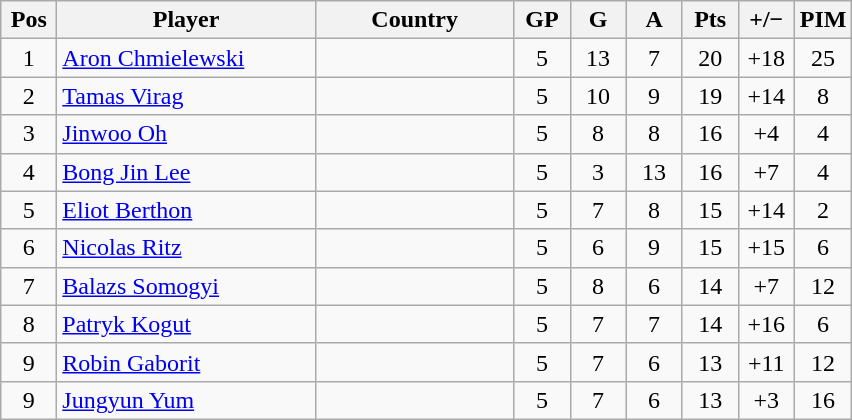<table class="wikitable sortable" style="text-align: center;">
<tr>
<th width=30>Pos</th>
<th width=165>Player</th>
<th width=125>Country</th>
<th width=30>GP</th>
<th width=30>G</th>
<th width=30>A</th>
<th width=30>Pts</th>
<th width=30>+/−</th>
<th width=30>PIM</th>
</tr>
<tr>
<td>1</td>
<td align=left><a href='#'>Aron Chmielewski</a></td>
<td align=left></td>
<td>5</td>
<td>13</td>
<td>7</td>
<td>20</td>
<td>+18</td>
<td>25</td>
</tr>
<tr>
<td>2</td>
<td align=left><a href='#'>Tamas Virag</a></td>
<td align=left></td>
<td>5</td>
<td>10</td>
<td>9</td>
<td>19</td>
<td>+14</td>
<td>8</td>
</tr>
<tr>
<td>3</td>
<td align=left><a href='#'>Jinwoo Oh</a></td>
<td align=left></td>
<td>5</td>
<td>8</td>
<td>8</td>
<td>16</td>
<td>+4</td>
<td>4</td>
</tr>
<tr>
<td>4</td>
<td align=left><a href='#'>Bong Jin Lee</a></td>
<td align=left></td>
<td>5</td>
<td>3</td>
<td>13</td>
<td>16</td>
<td>+7</td>
<td>4</td>
</tr>
<tr>
<td>5</td>
<td align=left><a href='#'>Eliot Berthon</a></td>
<td align=left></td>
<td>5</td>
<td>7</td>
<td>8</td>
<td>15</td>
<td>+14</td>
<td>2</td>
</tr>
<tr>
<td>6</td>
<td align=left><a href='#'>Nicolas Ritz</a></td>
<td align=left></td>
<td>5</td>
<td>6</td>
<td>9</td>
<td>15</td>
<td>+15</td>
<td>6</td>
</tr>
<tr>
<td>7</td>
<td align=left><a href='#'>Balazs Somogyi</a></td>
<td align=left></td>
<td>5</td>
<td>8</td>
<td>6</td>
<td>14</td>
<td>+7</td>
<td>12</td>
</tr>
<tr>
<td>8</td>
<td align=left><a href='#'>Patryk Kogut</a></td>
<td align=left></td>
<td>5</td>
<td>7</td>
<td>7</td>
<td>14</td>
<td>+16</td>
<td>6</td>
</tr>
<tr>
<td>9</td>
<td align=left><a href='#'>Robin Gaborit</a></td>
<td align=left></td>
<td>5</td>
<td>7</td>
<td>6</td>
<td>13</td>
<td>+11</td>
<td>12</td>
</tr>
<tr>
<td>9</td>
<td align=left><a href='#'>Jungyun Yum</a></td>
<td align=left></td>
<td>5</td>
<td>7</td>
<td>6</td>
<td>13</td>
<td>+3</td>
<td>16</td>
</tr>
</table>
